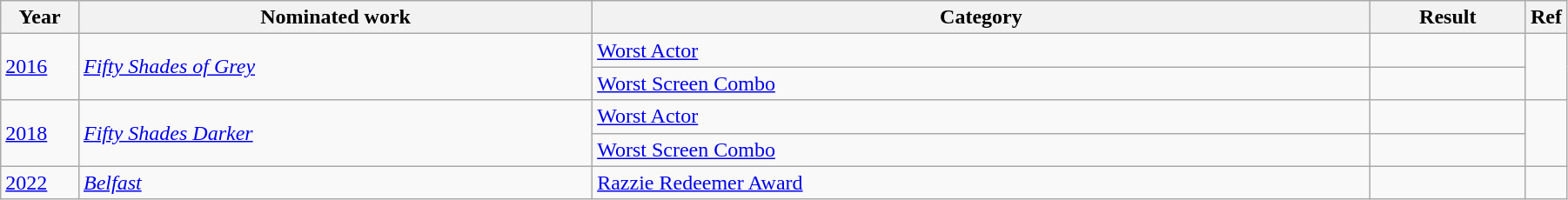<table class="wikitable" width="95%">
<tr>
<th width="5%">Year</th>
<th width="33%">Nominated work</th>
<th width="50%">Category</th>
<th width="10%">Result</th>
<th width="2%">Ref</th>
</tr>
<tr>
<td rowspan="2"><a href='#'>2016</a></td>
<td rowspan="2"><em><a href='#'>Fifty Shades of Grey</a></em></td>
<td><a href='#'>Worst Actor</a></td>
<td></td>
<td rowspan="2"></td>
</tr>
<tr>
<td><a href='#'>Worst Screen Combo</a> </td>
<td></td>
</tr>
<tr>
<td rowspan="2"><a href='#'>2018</a></td>
<td rowspan="2"><em><a href='#'>Fifty Shades Darker</a></em></td>
<td><a href='#'>Worst Actor</a></td>
<td></td>
<td rowspan="2"></td>
</tr>
<tr>
<td><a href='#'>Worst Screen Combo</a> </td>
<td></td>
</tr>
<tr>
<td><a href='#'>2022</a></td>
<td><em><a href='#'>Belfast</a></em></td>
<td><a href='#'>Razzie Redeemer Award</a></td>
<td></td>
<td></td>
</tr>
</table>
